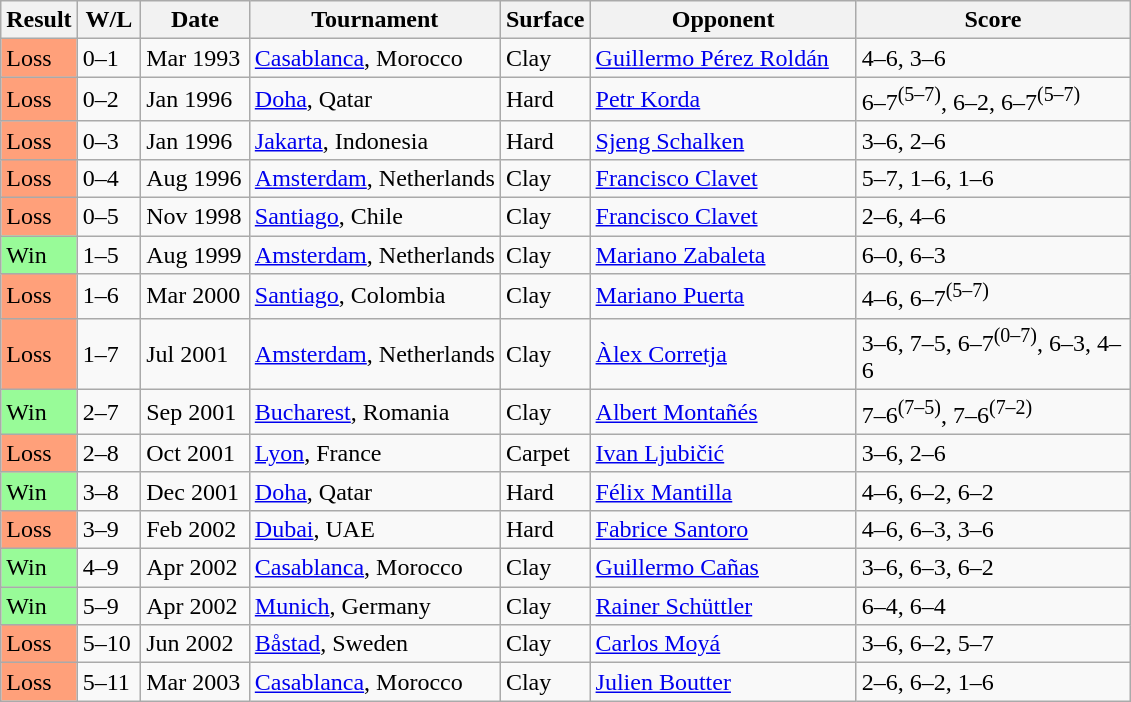<table class="sortable wikitable">
<tr>
<th style="width:40px">Result</th>
<th style="width:35px" class="unsortable">W/L</th>
<th style="width:65px">Date</th>
<th style="width:160px">Tournament</th>
<th style="width:50px">Surface</th>
<th style="width:170px">Opponent</th>
<th style="width:175px" class="unsortable">Score</th>
</tr>
<tr>
<td style="background:#ffa07a;">Loss</td>
<td>0–1</td>
<td>Mar 1993</td>
<td><a href='#'>Casablanca</a>, Morocco</td>
<td>Clay</td>
<td> <a href='#'>Guillermo Pérez Roldán</a></td>
<td>4–6, 3–6</td>
</tr>
<tr>
<td style="background:#ffa07a;">Loss</td>
<td>0–2</td>
<td>Jan 1996</td>
<td><a href='#'>Doha</a>, Qatar</td>
<td>Hard</td>
<td> <a href='#'>Petr Korda</a></td>
<td>6–7<sup>(5–7)</sup>, 6–2, 6–7<sup>(5–7)</sup></td>
</tr>
<tr>
<td style="background:#ffa07a;">Loss</td>
<td>0–3</td>
<td>Jan 1996</td>
<td><a href='#'>Jakarta</a>, Indonesia</td>
<td>Hard</td>
<td> <a href='#'>Sjeng Schalken</a></td>
<td>3–6, 2–6</td>
</tr>
<tr>
<td style="background:#ffa07a;">Loss</td>
<td>0–4</td>
<td>Aug 1996</td>
<td><a href='#'>Amsterdam</a>, Netherlands</td>
<td>Clay</td>
<td> <a href='#'>Francisco Clavet</a></td>
<td>5–7, 1–6, 1–6</td>
</tr>
<tr>
<td style="background:#ffa07a;">Loss</td>
<td>0–5</td>
<td>Nov 1998</td>
<td><a href='#'>Santiago</a>, Chile</td>
<td>Clay</td>
<td> <a href='#'>Francisco Clavet</a></td>
<td>2–6, 4–6</td>
</tr>
<tr>
<td style="background:#98fb98;">Win</td>
<td>1–5</td>
<td>Aug 1999</td>
<td><a href='#'>Amsterdam</a>, Netherlands</td>
<td>Clay</td>
<td> <a href='#'>Mariano Zabaleta</a></td>
<td>6–0, 6–3</td>
</tr>
<tr>
<td style="background:#ffa07a;">Loss</td>
<td>1–6</td>
<td>Mar 2000</td>
<td><a href='#'>Santiago</a>, Colombia</td>
<td>Clay</td>
<td> <a href='#'>Mariano Puerta</a></td>
<td>4–6, 6–7<sup>(5–7)</sup></td>
</tr>
<tr>
<td style="background:#ffa07a;">Loss</td>
<td>1–7</td>
<td>Jul 2001</td>
<td><a href='#'>Amsterdam</a>, Netherlands</td>
<td>Clay</td>
<td> <a href='#'>Àlex Corretja</a></td>
<td>3–6, 7–5, 6–7<sup>(0–7)</sup>, 6–3, 4–6</td>
</tr>
<tr>
<td style="background:#98fb98;">Win</td>
<td>2–7</td>
<td>Sep 2001</td>
<td><a href='#'>Bucharest</a>, Romania</td>
<td>Clay</td>
<td> <a href='#'>Albert Montañés</a></td>
<td>7–6<sup>(7–5)</sup>, 7–6<sup>(7–2)</sup></td>
</tr>
<tr>
<td style="background:#ffa07a;">Loss</td>
<td>2–8</td>
<td>Oct 2001</td>
<td><a href='#'>Lyon</a>, France</td>
<td>Carpet</td>
<td> <a href='#'>Ivan Ljubičić</a></td>
<td>3–6, 2–6</td>
</tr>
<tr>
<td style="background:#98fb98;">Win</td>
<td>3–8</td>
<td>Dec 2001</td>
<td><a href='#'>Doha</a>, Qatar</td>
<td>Hard</td>
<td> <a href='#'>Félix Mantilla</a></td>
<td>4–6, 6–2, 6–2</td>
</tr>
<tr>
<td style="background:#ffa07a;">Loss</td>
<td>3–9</td>
<td>Feb 2002</td>
<td><a href='#'>Dubai</a>, UAE</td>
<td>Hard</td>
<td> <a href='#'>Fabrice Santoro</a></td>
<td>4–6, 6–3, 3–6</td>
</tr>
<tr>
<td style="background:#98fb98;">Win</td>
<td>4–9</td>
<td>Apr 2002</td>
<td><a href='#'>Casablanca</a>, Morocco</td>
<td>Clay</td>
<td> <a href='#'>Guillermo Cañas</a></td>
<td>3–6, 6–3, 6–2</td>
</tr>
<tr>
<td style="background:#98fb98;">Win</td>
<td>5–9</td>
<td>Apr 2002</td>
<td><a href='#'>Munich</a>, Germany</td>
<td>Clay</td>
<td> <a href='#'>Rainer Schüttler</a></td>
<td>6–4, 6–4</td>
</tr>
<tr>
<td style="background:#ffa07a;">Loss</td>
<td>5–10</td>
<td>Jun 2002</td>
<td><a href='#'>Båstad</a>, Sweden</td>
<td>Clay</td>
<td> <a href='#'>Carlos Moyá</a></td>
<td>3–6, 6–2, 5–7</td>
</tr>
<tr>
<td style="background:#ffa07a;">Loss</td>
<td>5–11</td>
<td>Mar 2003</td>
<td><a href='#'>Casablanca</a>, Morocco</td>
<td>Clay</td>
<td> <a href='#'>Julien Boutter</a></td>
<td>2–6, 6–2, 1–6</td>
</tr>
</table>
